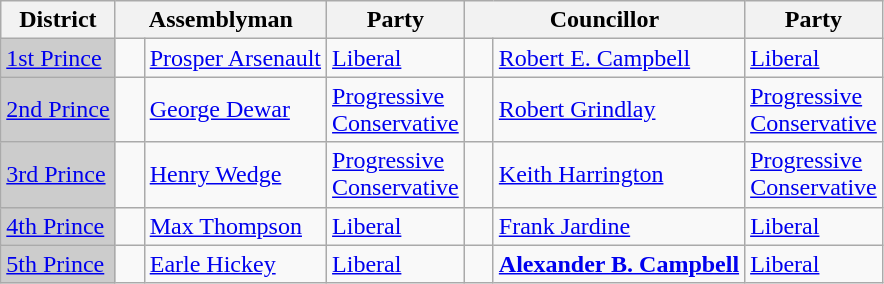<table class="wikitable">
<tr>
<th>District</th>
<th colspan="2">Assemblyman</th>
<th>Party</th>
<th colspan="2">Councillor</th>
<th>Party</th>
</tr>
<tr>
<td bgcolor="CCCCCC"><a href='#'>1st Prince</a></td>
<td>   </td>
<td><a href='#'>Prosper Arsenault</a></td>
<td><a href='#'>Liberal</a></td>
<td>   </td>
<td><a href='#'>Robert E. Campbell</a></td>
<td><a href='#'>Liberal</a></td>
</tr>
<tr>
<td bgcolor="CCCCCC"><a href='#'>2nd Prince</a></td>
<td>   </td>
<td><a href='#'>George Dewar</a></td>
<td><a href='#'>Progressive <br> Conservative</a></td>
<td>   </td>
<td><a href='#'>Robert Grindlay</a></td>
<td><a href='#'>Progressive <br> Conservative</a></td>
</tr>
<tr>
<td bgcolor="CCCCCC"><a href='#'>3rd Prince</a></td>
<td>   </td>
<td><a href='#'>Henry Wedge</a></td>
<td><a href='#'>Progressive <br> Conservative</a></td>
<td>   </td>
<td><a href='#'>Keith Harrington</a></td>
<td><a href='#'>Progressive <br> Conservative</a></td>
</tr>
<tr>
<td bgcolor="CCCCCC"><a href='#'>4th Prince</a></td>
<td>   </td>
<td><a href='#'>Max Thompson</a></td>
<td><a href='#'>Liberal</a></td>
<td>    <br></td>
<td><a href='#'>Frank Jardine</a></td>
<td><a href='#'>Liberal</a></td>
</tr>
<tr>
<td bgcolor="CCCCCC"><a href='#'>5th Prince</a></td>
<td>   </td>
<td><a href='#'>Earle Hickey</a></td>
<td><a href='#'>Liberal</a></td>
<td>   </td>
<td><strong><a href='#'>Alexander B. Campbell</a></strong></td>
<td><a href='#'>Liberal</a></td>
</tr>
</table>
